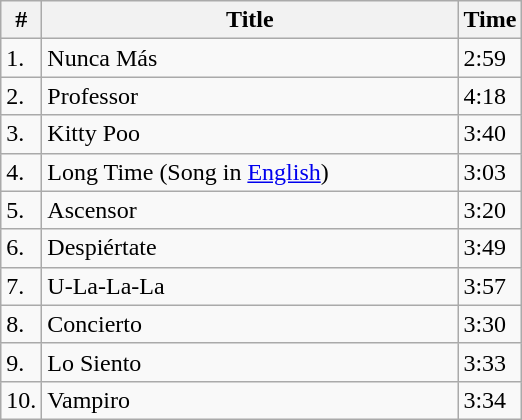<table class="wikitable">
<tr>
<th>#</th>
<th width="270">Title</th>
<th>Time</th>
</tr>
<tr>
<td>1.</td>
<td>Nunca Más</td>
<td>2:59</td>
</tr>
<tr>
<td>2.</td>
<td>Professor</td>
<td>4:18</td>
</tr>
<tr>
<td>3.</td>
<td>Kitty Poo</td>
<td>3:40</td>
</tr>
<tr>
<td>4.</td>
<td>Long Time (Song in <a href='#'>English</a>)</td>
<td>3:03</td>
</tr>
<tr>
<td>5.</td>
<td>Ascensor</td>
<td>3:20</td>
</tr>
<tr>
<td>6.</td>
<td>Despiértate</td>
<td>3:49</td>
</tr>
<tr>
<td>7.</td>
<td>U-La-La-La</td>
<td>3:57</td>
</tr>
<tr>
<td>8.</td>
<td>Concierto</td>
<td>3:30</td>
</tr>
<tr>
<td>9.</td>
<td>Lo Siento</td>
<td>3:33</td>
</tr>
<tr>
<td>10.</td>
<td>Vampiro</td>
<td>3:34</td>
</tr>
</table>
